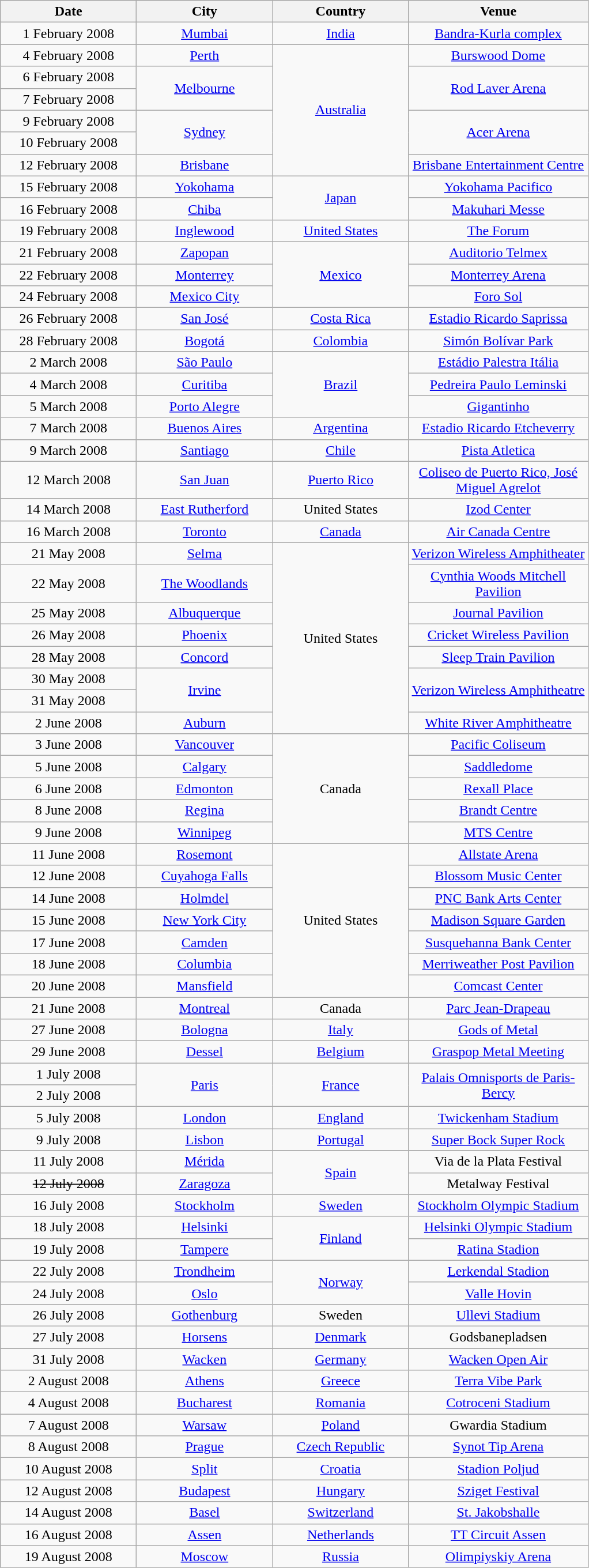<table class="wikitable" style="text-align:center;">
<tr>
<th style="width:150px;">Date</th>
<th style="width:150px;">City</th>
<th style="width:150px;">Country</th>
<th style="width:200px;">Venue</th>
</tr>
<tr>
<td>1 February 2008</td>
<td><a href='#'>Mumbai</a></td>
<td><a href='#'>India</a></td>
<td><a href='#'>Bandra-Kurla complex</a></td>
</tr>
<tr>
<td>4 February 2008</td>
<td><a href='#'>Perth</a></td>
<td rowspan="6"><a href='#'>Australia</a></td>
<td><a href='#'>Burswood Dome</a></td>
</tr>
<tr>
<td>6 February 2008</td>
<td rowspan="2"><a href='#'>Melbourne</a></td>
<td rowspan="2"><a href='#'>Rod Laver Arena</a></td>
</tr>
<tr>
<td>7 February 2008</td>
</tr>
<tr>
<td>9 February 2008</td>
<td rowspan="2"><a href='#'>Sydney</a></td>
<td rowspan="2"><a href='#'>Acer Arena</a></td>
</tr>
<tr>
<td>10 February 2008</td>
</tr>
<tr>
<td>12 February 2008</td>
<td><a href='#'>Brisbane</a></td>
<td><a href='#'>Brisbane Entertainment Centre</a></td>
</tr>
<tr>
<td>15 February 2008</td>
<td><a href='#'>Yokohama</a></td>
<td rowspan="2"><a href='#'>Japan</a></td>
<td><a href='#'>Yokohama Pacifico</a></td>
</tr>
<tr>
<td>16 February 2008</td>
<td><a href='#'>Chiba</a></td>
<td><a href='#'>Makuhari Messe</a></td>
</tr>
<tr>
<td>19 February 2008</td>
<td><a href='#'>Inglewood</a></td>
<td><a href='#'>United States</a></td>
<td><a href='#'>The Forum</a></td>
</tr>
<tr>
<td>21 February 2008</td>
<td><a href='#'>Zapopan</a></td>
<td rowspan="3"><a href='#'>Mexico</a></td>
<td><a href='#'>Auditorio Telmex</a></td>
</tr>
<tr>
<td>22 February 2008</td>
<td><a href='#'>Monterrey</a></td>
<td><a href='#'>Monterrey Arena</a></td>
</tr>
<tr>
<td>24 February 2008</td>
<td><a href='#'>Mexico City</a></td>
<td><a href='#'>Foro Sol</a></td>
</tr>
<tr>
<td>26 February 2008</td>
<td><a href='#'>San José</a></td>
<td><a href='#'>Costa Rica</a></td>
<td><a href='#'>Estadio Ricardo Saprissa</a></td>
</tr>
<tr>
<td>28 February 2008</td>
<td><a href='#'>Bogotá</a></td>
<td><a href='#'>Colombia</a></td>
<td><a href='#'>Simón Bolívar Park</a></td>
</tr>
<tr>
<td>2 March 2008</td>
<td><a href='#'>São Paulo</a></td>
<td rowspan="3"><a href='#'>Brazil</a></td>
<td><a href='#'>Estádio Palestra Itália</a></td>
</tr>
<tr>
<td>4 March 2008</td>
<td><a href='#'>Curitiba</a></td>
<td><a href='#'>Pedreira Paulo Leminski</a></td>
</tr>
<tr>
<td>5 March 2008</td>
<td><a href='#'>Porto Alegre</a></td>
<td><a href='#'>Gigantinho</a></td>
</tr>
<tr>
<td>7 March 2008</td>
<td><a href='#'>Buenos Aires</a></td>
<td><a href='#'>Argentina</a></td>
<td><a href='#'>Estadio Ricardo Etcheverry</a></td>
</tr>
<tr>
<td>9 March 2008</td>
<td><a href='#'>Santiago</a></td>
<td><a href='#'>Chile</a></td>
<td><a href='#'>Pista Atletica</a></td>
</tr>
<tr>
<td>12 March 2008</td>
<td><a href='#'>San Juan</a></td>
<td><a href='#'>Puerto Rico</a></td>
<td><a href='#'>Coliseo de Puerto Rico, José Miguel Agrelot</a></td>
</tr>
<tr>
<td>14 March 2008</td>
<td><a href='#'>East Rutherford</a></td>
<td>United States</td>
<td><a href='#'>Izod Center</a></td>
</tr>
<tr>
<td>16 March 2008</td>
<td><a href='#'>Toronto</a></td>
<td><a href='#'>Canada</a></td>
<td><a href='#'>Air Canada Centre</a></td>
</tr>
<tr>
<td>21 May 2008</td>
<td><a href='#'>Selma</a></td>
<td rowspan="8">United States</td>
<td><a href='#'>Verizon Wireless Amphitheater</a></td>
</tr>
<tr>
<td>22 May 2008</td>
<td><a href='#'>The Woodlands</a></td>
<td><a href='#'>Cynthia Woods Mitchell Pavilion</a></td>
</tr>
<tr>
<td>25 May 2008</td>
<td><a href='#'>Albuquerque</a></td>
<td><a href='#'>Journal Pavilion</a></td>
</tr>
<tr>
<td>26 May 2008</td>
<td><a href='#'>Phoenix</a></td>
<td><a href='#'>Cricket Wireless Pavilion</a></td>
</tr>
<tr>
<td>28 May 2008</td>
<td><a href='#'>Concord</a></td>
<td><a href='#'>Sleep Train Pavilion</a></td>
</tr>
<tr>
<td>30 May 2008</td>
<td rowspan="2"><a href='#'>Irvine</a></td>
<td rowspan="2"><a href='#'>Verizon Wireless Amphitheatre</a></td>
</tr>
<tr>
<td>31 May 2008</td>
</tr>
<tr>
<td>2 June 2008</td>
<td><a href='#'>Auburn</a></td>
<td><a href='#'>White River Amphitheatre</a></td>
</tr>
<tr>
<td>3 June 2008</td>
<td><a href='#'>Vancouver</a></td>
<td rowspan="5">Canada</td>
<td><a href='#'>Pacific Coliseum</a></td>
</tr>
<tr>
<td>5 June 2008</td>
<td><a href='#'>Calgary</a></td>
<td><a href='#'>Saddledome</a></td>
</tr>
<tr>
<td>6 June 2008</td>
<td><a href='#'>Edmonton</a></td>
<td><a href='#'>Rexall Place</a></td>
</tr>
<tr>
<td>8 June 2008</td>
<td><a href='#'>Regina</a></td>
<td align=""><a href='#'>Brandt Centre</a></td>
</tr>
<tr>
<td>9 June 2008</td>
<td><a href='#'>Winnipeg</a></td>
<td><a href='#'>MTS Centre</a></td>
</tr>
<tr>
<td>11 June 2008</td>
<td><a href='#'>Rosemont</a></td>
<td rowspan="7">United States</td>
<td><a href='#'>Allstate Arena</a></td>
</tr>
<tr>
<td>12 June 2008</td>
<td><a href='#'>Cuyahoga Falls</a></td>
<td><a href='#'>Blossom Music Center</a></td>
</tr>
<tr>
<td>14 June 2008</td>
<td><a href='#'>Holmdel</a></td>
<td><a href='#'>PNC Bank Arts Center</a></td>
</tr>
<tr>
<td>15 June 2008</td>
<td><a href='#'>New York City</a></td>
<td><a href='#'>Madison Square Garden</a></td>
</tr>
<tr>
<td>17 June 2008</td>
<td><a href='#'>Camden</a></td>
<td><a href='#'>Susquehanna Bank Center</a></td>
</tr>
<tr>
<td>18 June 2008</td>
<td><a href='#'>Columbia</a></td>
<td><a href='#'>Merriweather Post Pavilion</a></td>
</tr>
<tr>
<td>20 June 2008</td>
<td><a href='#'>Mansfield</a></td>
<td><a href='#'>Comcast Center</a></td>
</tr>
<tr>
<td>21 June 2008</td>
<td><a href='#'>Montreal</a></td>
<td>Canada</td>
<td><a href='#'>Parc Jean-Drapeau</a></td>
</tr>
<tr>
<td>27 June 2008</td>
<td><a href='#'>Bologna</a></td>
<td><a href='#'>Italy</a></td>
<td><a href='#'>Gods of Metal</a></td>
</tr>
<tr>
<td>29 June 2008</td>
<td><a href='#'>Dessel</a></td>
<td><a href='#'>Belgium</a></td>
<td><a href='#'>Graspop Metal Meeting</a></td>
</tr>
<tr>
<td>1 July 2008</td>
<td rowspan="2"><a href='#'>Paris</a></td>
<td rowspan="2"><a href='#'>France</a></td>
<td rowspan="2"><a href='#'>Palais Omnisports de Paris-Bercy</a></td>
</tr>
<tr>
<td>2 July 2008</td>
</tr>
<tr>
<td>5 July 2008</td>
<td><a href='#'>London</a></td>
<td><a href='#'>England</a></td>
<td><a href='#'>Twickenham Stadium</a></td>
</tr>
<tr>
<td>9 July 2008</td>
<td><a href='#'>Lisbon</a></td>
<td><a href='#'>Portugal</a></td>
<td><a href='#'>Super Bock Super Rock</a></td>
</tr>
<tr>
<td>11 July 2008</td>
<td><a href='#'>Mérida</a></td>
<td rowspan="2"><a href='#'>Spain</a></td>
<td>Via de la Plata Festival</td>
</tr>
<tr>
<td><s>12 July 2008</s></td>
<td><a href='#'>Zaragoza</a></td>
<td>Metalway Festival</td>
</tr>
<tr>
<td>16 July 2008</td>
<td><a href='#'>Stockholm</a></td>
<td><a href='#'>Sweden</a></td>
<td><a href='#'>Stockholm Olympic Stadium</a></td>
</tr>
<tr>
<td>18 July 2008</td>
<td><a href='#'>Helsinki</a></td>
<td rowspan="2"><a href='#'>Finland</a></td>
<td><a href='#'>Helsinki Olympic Stadium</a></td>
</tr>
<tr>
<td>19 July 2008</td>
<td><a href='#'>Tampere</a></td>
<td><a href='#'>Ratina Stadion</a></td>
</tr>
<tr>
<td>22 July 2008</td>
<td><a href='#'>Trondheim</a></td>
<td rowspan="2"><a href='#'>Norway</a></td>
<td><a href='#'>Lerkendal Stadion</a></td>
</tr>
<tr>
<td>24 July 2008</td>
<td><a href='#'>Oslo</a></td>
<td><a href='#'>Valle Hovin</a></td>
</tr>
<tr>
<td>26 July 2008</td>
<td><a href='#'>Gothenburg</a></td>
<td>Sweden</td>
<td><a href='#'>Ullevi Stadium</a></td>
</tr>
<tr>
<td>27 July 2008</td>
<td><a href='#'>Horsens</a></td>
<td><a href='#'>Denmark</a></td>
<td>Godsbanepladsen</td>
</tr>
<tr>
<td>31 July 2008</td>
<td><a href='#'>Wacken</a></td>
<td><a href='#'>Germany</a></td>
<td><a href='#'>Wacken Open Air</a></td>
</tr>
<tr>
<td>2 August 2008</td>
<td><a href='#'>Athens</a></td>
<td><a href='#'>Greece</a></td>
<td><a href='#'>Terra Vibe Park</a></td>
</tr>
<tr>
<td>4 August 2008</td>
<td><a href='#'>Bucharest</a></td>
<td><a href='#'>Romania</a></td>
<td><a href='#'>Cotroceni Stadium</a></td>
</tr>
<tr>
<td>7 August 2008</td>
<td><a href='#'>Warsaw</a></td>
<td><a href='#'>Poland</a></td>
<td>Gwardia Stadium</td>
</tr>
<tr>
<td>8 August 2008</td>
<td><a href='#'>Prague</a></td>
<td><a href='#'>Czech Republic</a></td>
<td><a href='#'>Synot Tip Arena</a></td>
</tr>
<tr>
<td>10 August 2008</td>
<td><a href='#'>Split</a></td>
<td><a href='#'>Croatia</a></td>
<td><a href='#'>Stadion Poljud</a></td>
</tr>
<tr>
<td>12 August 2008</td>
<td><a href='#'>Budapest</a></td>
<td><a href='#'>Hungary</a></td>
<td><a href='#'>Sziget Festival</a></td>
</tr>
<tr>
<td>14 August 2008</td>
<td><a href='#'>Basel</a></td>
<td><a href='#'>Switzerland</a></td>
<td><a href='#'>St. Jakobshalle</a></td>
</tr>
<tr>
<td>16 August 2008</td>
<td><a href='#'>Assen</a></td>
<td><a href='#'>Netherlands</a></td>
<td><a href='#'>TT Circuit Assen</a></td>
</tr>
<tr>
<td>19 August 2008</td>
<td><a href='#'>Moscow</a></td>
<td><a href='#'>Russia</a></td>
<td><a href='#'>Olimpiyskiy Arena</a></td>
</tr>
</table>
